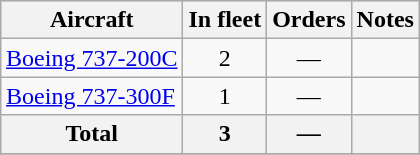<table class="wikitable sortable" style="margin:1em auto;">
<tr style="background:lightgrey;">
<th>Aircraft</th>
<th>In fleet</th>
<th>Orders</th>
<th>Notes</th>
</tr>
<tr>
<td><a href='#'>Boeing 737-200C</a></td>
<td align="center">2</td>
<td align="center">—</td>
<td align="center"></td>
</tr>
<tr>
<td><a href='#'>Boeing 737-300F</a></td>
<td align="center">1</td>
<td align="center">—</td>
<td align="center"></td>
</tr>
<tr>
<th>Total</th>
<th>3</th>
<th>—</th>
<th></th>
</tr>
<tr>
</tr>
</table>
